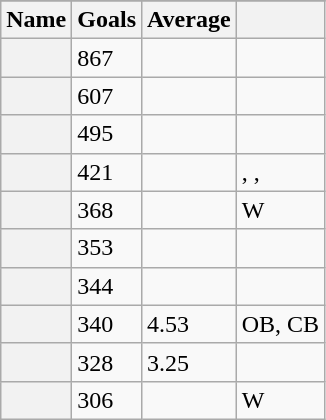<table class="wikitable sortable plainrowheaders static-row-numbers">
<tr>
</tr>
<tr>
<th scope="col">Name</th>
<th scope="col">Goals</th>
<th scope="col">Average</th>
<th scope="col"></th>
</tr>
<tr>
<th scope="row"></th>
<td>867</td>
<td></td>
<td></td>
</tr>
<tr>
<th scope="row"></th>
<td>607</td>
<td></td>
<td></td>
</tr>
<tr>
<th scope="row"></th>
<td>495</td>
<td></td>
<td></td>
</tr>
<tr>
<th scope="row"></th>
<td>421</td>
<td></td>
<td>, , </td>
</tr>
<tr>
<th scope="row"></th>
<td>368</td>
<td></td>
<td>W</td>
</tr>
<tr>
<th scope="row"></th>
<td>353</td>
<td></td>
<td></td>
</tr>
<tr>
<th scope="row"></th>
<td>344</td>
<td></td>
<td></td>
</tr>
<tr>
<th scope="row"></th>
<td>340</td>
<td>4.53</td>
<td>OB, CB</td>
</tr>
<tr>
<th scope="row"></th>
<td>328</td>
<td>3.25</td>
<td></td>
</tr>
<tr>
<th scope="row"></th>
<td>306</td>
<td></td>
<td>W</td>
</tr>
</table>
